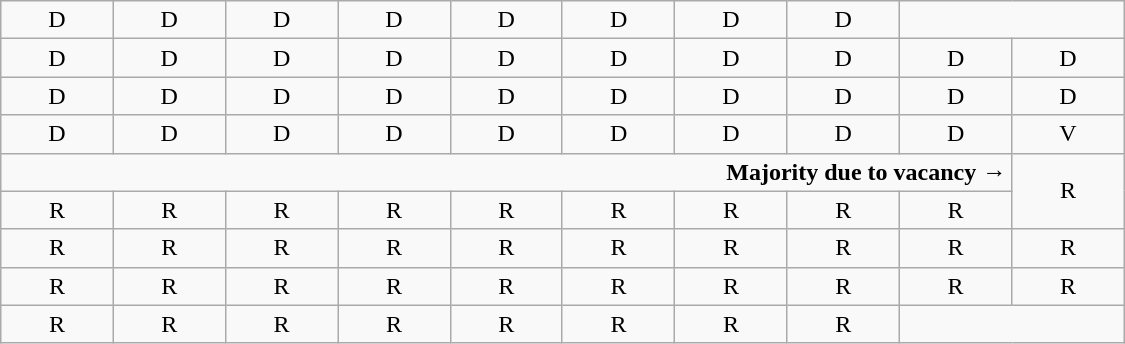<table class="wikitable" style="text-align:center" width=750px>
<tr>
<td>D</td>
<td>D</td>
<td>D</td>
<td>D</td>
<td>D</td>
<td>D</td>
<td>D</td>
<td>D</td>
<td colspan=2></td>
</tr>
<tr>
<td width=50px >D</td>
<td width=50px >D</td>
<td width=50px >D</td>
<td width=50px >D</td>
<td width=50px >D</td>
<td width=50px >D</td>
<td width=50px >D</td>
<td width=50px >D</td>
<td width=50px >D</td>
<td width=50px >D</td>
</tr>
<tr>
<td>D<br></td>
<td>D<br></td>
<td>D<br></td>
<td>D<br></td>
<td>D</td>
<td>D</td>
<td>D</td>
<td>D</td>
<td>D</td>
<td>D</td>
</tr>
<tr>
<td>D<br></td>
<td>D<br></td>
<td>D<br></td>
<td>D<br></td>
<td>D<br></td>
<td>D<br></td>
<td>D<br></td>
<td>D<br></td>
<td>D<br></td>
<td>V<br></td>
</tr>
<tr>
<td colspan=9 align=right><strong>Majority due to vacancy →</strong></td>
<td rowspan=2 >R<br></td>
</tr>
<tr>
<td>R<br></td>
<td>R<br></td>
<td>R<br></td>
<td>R<br></td>
<td>R<br></td>
<td>R<br></td>
<td>R<br></td>
<td>R<br></td>
<td>R<br></td>
</tr>
<tr>
<td>R<br></td>
<td>R<br></td>
<td>R</td>
<td>R</td>
<td>R</td>
<td>R</td>
<td>R</td>
<td>R</td>
<td>R</td>
<td>R</td>
</tr>
<tr>
<td>R</td>
<td>R</td>
<td>R</td>
<td>R</td>
<td>R</td>
<td>R</td>
<td>R</td>
<td>R</td>
<td>R</td>
<td>R</td>
</tr>
<tr>
<td>R</td>
<td>R</td>
<td>R</td>
<td>R</td>
<td>R</td>
<td>R</td>
<td>R</td>
<td>R</td>
<td colspan=2></td>
</tr>
</table>
